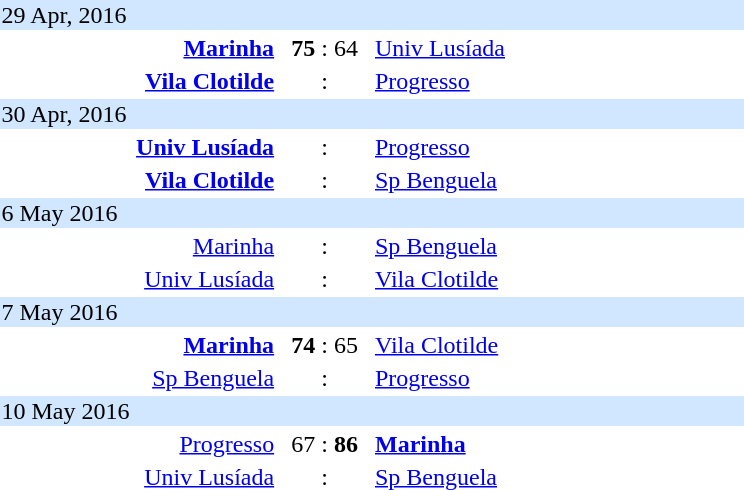<table style="text-align:center" width=500>
<tr>
<th width=30%></th>
<th width=10%></th>
<th width=30%></th>
<th width=10%></th>
</tr>
<tr align="left" bgcolor=#D0E7FF>
<td colspan=4>29 Apr, 2016</td>
</tr>
<tr>
<td align="right"><strong><a href='#'>Marinha</a></strong></td>
<td><strong>75</strong> : 64</td>
<td align=left><a href='#'>Univ Lusíada</a></td>
</tr>
<tr>
<td align="right"><strong><a href='#'>Vila Clotilde</a></strong></td>
<td>:</td>
<td align=left><a href='#'>Progresso</a></td>
</tr>
<tr align="left" bgcolor=#D0E7FF>
<td colspan=4>30 Apr, 2016</td>
</tr>
<tr>
<td align="right"><strong><a href='#'>Univ Lusíada</a></strong></td>
<td>:</td>
<td align=left><a href='#'>Progresso</a></td>
</tr>
<tr>
<td align="right"><strong><a href='#'>Vila Clotilde</a></strong></td>
<td>:</td>
<td align=left><a href='#'>Sp Benguela</a></td>
</tr>
<tr align="left" bgcolor=#D0E7FF>
<td colspan=4>6 May 2016</td>
</tr>
<tr>
<td align="right"><a href='#'>Marinha</a></td>
<td>:</td>
<td align=left><a href='#'>Sp Benguela</a></td>
</tr>
<tr>
<td align="right"><a href='#'>Univ Lusíada</a></td>
<td>:</td>
<td align=left><a href='#'>Vila Clotilde</a></td>
</tr>
<tr align="left" bgcolor=#D0E7FF>
<td colspan=4>7 May 2016</td>
</tr>
<tr>
<td align="right"><strong><a href='#'>Marinha</a></strong></td>
<td><strong>74</strong> : 65</td>
<td align=left><a href='#'>Vila Clotilde</a></td>
</tr>
<tr>
<td align="right"><a href='#'>Sp Benguela</a></td>
<td>:</td>
<td align=left><a href='#'>Progresso</a></td>
</tr>
<tr align="left" bgcolor=#D0E7FF>
<td colspan=4>10 May 2016</td>
</tr>
<tr>
<td align="right"><a href='#'>Progresso</a></td>
<td>67 : <strong>86</strong></td>
<td align=left><strong><a href='#'>Marinha</a></strong></td>
</tr>
<tr>
<td align="right"><a href='#'>Univ Lusíada</a></td>
<td>:</td>
<td align=left><a href='#'>Sp Benguela</a></td>
</tr>
</table>
